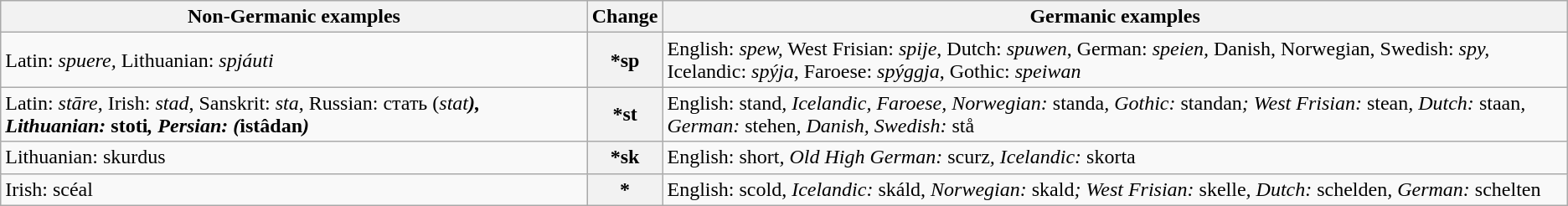<table class="wikitable">
<tr>
<th>Non-Germanic examples</th>
<th>Change</th>
<th>Germanic examples</th>
</tr>
<tr>
<td>Latin: <em>spuere,</em> Lithuanian: <em>spjáuti</em></td>
<th>*sp</th>
<td>English: <em>spew,</em> West Frisian: <em>spije</em>, Dutch: <em>spuwen</em>, German: <em>speien,</em> Danish, Norwegian, Swedish: <em>spy,</em> Icelandic: <em>spýja</em>, Faroese: <em>spýggja</em>, Gothic: <em>speiwan</em></td>
</tr>
<tr>
<td>Latin: <em>stāre</em>, Irish: <em>stad</em>, Sanskrit: <em>sta</em>, Russian: стать (<em>stat<strong>), Lithuanian: </em>stoti<em>, Persian:  (</em>istâdan<em>)</td>
<th>*st</th>
<td>English: </em>stand<em>, Icelandic, Faroese, Norwegian: </em>standa<em>, Gothic: </em>standan<em>; West Frisian: </em>stean<em>, Dutch: </em>staan<em>, German: </em>stehen<em>, Danish, Swedish: </em>stå<em></td>
</tr>
<tr>
<td> Lithuanian: </em>skurdus<em></td>
<th>*sk</th>
<td>English: </em>short<em>, Old High German: </em>scurz<em>, Icelandic: </em>skorta<em></td>
</tr>
<tr>
<td>Irish: </em>scéal<em></td>
<th>*</th>
<td>English: </em>scold,<em> Icelandic: </em>skáld,<em> Norwegian: </em>skald<em>; West Frisian: </em>skelle<em>, Dutch: </em>schelden<em>, German: </em>schelten<em></td>
</tr>
</table>
